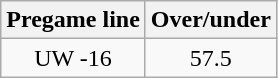<table class="wikitable">
<tr align="center">
<th style=>Pregame line</th>
<th style=>Over/under</th>
</tr>
<tr align="center">
<td>UW -16</td>
<td>57.5</td>
</tr>
</table>
